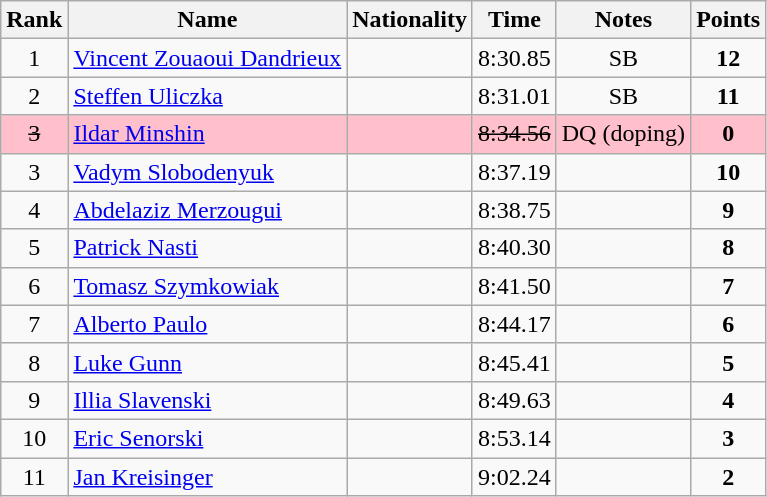<table class="wikitable sortable" style="text-align:center">
<tr>
<th>Rank</th>
<th>Name</th>
<th>Nationality</th>
<th>Time</th>
<th>Notes</th>
<th>Points</th>
</tr>
<tr>
<td>1</td>
<td align=left><a href='#'>Vincent Zouaoui Dandrieux</a></td>
<td align=left></td>
<td>8:30.85</td>
<td>SB</td>
<td><strong>12</strong></td>
</tr>
<tr>
<td>2</td>
<td align=left><a href='#'>Steffen Uliczka</a></td>
<td align=left></td>
<td>8:31.01</td>
<td>SB</td>
<td><strong>11</strong></td>
</tr>
<tr bgcolor=pink>
<td><s>3 </s></td>
<td align=left><a href='#'>Ildar Minshin</a></td>
<td align=left></td>
<td><s>8:34.56 </s></td>
<td>DQ (doping)</td>
<td><strong>0</strong></td>
</tr>
<tr>
<td>3</td>
<td align=left><a href='#'>Vadym Slobodenyuk</a></td>
<td align=left></td>
<td>8:37.19</td>
<td></td>
<td><strong>10</strong></td>
</tr>
<tr>
<td>4</td>
<td align=left><a href='#'>Abdelaziz Merzougui</a></td>
<td align=left></td>
<td>8:38.75</td>
<td></td>
<td><strong>9</strong></td>
</tr>
<tr>
<td>5</td>
<td align=left><a href='#'>Patrick Nasti</a></td>
<td align=left></td>
<td>8:40.30</td>
<td></td>
<td><strong>8</strong></td>
</tr>
<tr>
<td>6</td>
<td align=left><a href='#'>Tomasz Szymkowiak</a></td>
<td align=left></td>
<td>8:41.50</td>
<td></td>
<td><strong>7</strong></td>
</tr>
<tr>
<td>7</td>
<td align=left><a href='#'>Alberto Paulo</a></td>
<td align=left></td>
<td>8:44.17</td>
<td></td>
<td><strong>6</strong></td>
</tr>
<tr>
<td>8</td>
<td align=left><a href='#'>Luke Gunn</a></td>
<td align=left></td>
<td>8:45.41</td>
<td></td>
<td><strong>5</strong></td>
</tr>
<tr>
<td>9</td>
<td align=left><a href='#'>Illia Slavenski</a></td>
<td align=left></td>
<td>8:49.63</td>
<td></td>
<td><strong>4</strong></td>
</tr>
<tr>
<td>10</td>
<td align=left><a href='#'>Eric Senorski</a></td>
<td align=left></td>
<td>8:53.14</td>
<td></td>
<td><strong>3</strong></td>
</tr>
<tr>
<td>11</td>
<td align=left><a href='#'>Jan Kreisinger</a></td>
<td align=left></td>
<td>9:02.24</td>
<td></td>
<td><strong>2</strong></td>
</tr>
</table>
